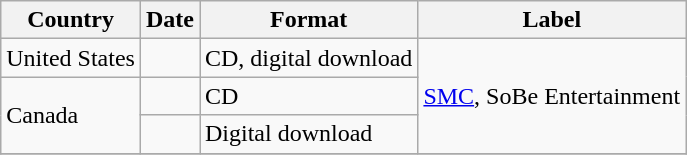<table class="wikitable">
<tr>
<th>Country</th>
<th>Date</th>
<th>Format</th>
<th>Label</th>
</tr>
<tr>
<td rowspan="1">United States</td>
<td rowspan="1"></td>
<td rowspan="1">CD, digital download</td>
<td rowspan="3"><a href='#'>SMC</a>, SoBe Entertainment</td>
</tr>
<tr>
<td rowspan="2">Canada</td>
<td rowspan="1"></td>
<td rowspan="1">CD</td>
</tr>
<tr>
<td rowspan="1"></td>
<td rowspan="1">Digital download</td>
</tr>
<tr>
</tr>
</table>
